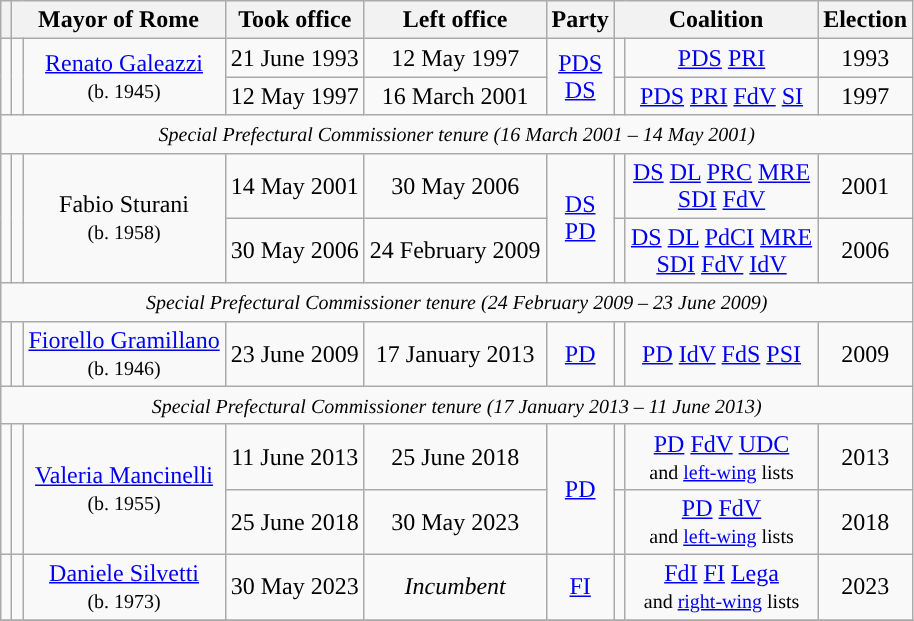<table class="wikitable" style="text-align: center;">
<tr>
<th><br></th>
<th colspan="2">Mayor of Rome</th>
<th>Took office</th>
<th>Left office</th>
<th>Party</th>
<th colspan="2">Coalition</th>
<th>Election</th>
</tr>
<tr>
<td rowspan="2" style="background: "><strong></strong></td>
<td rowspan="2"></td>
<td rowspan="2"><a href='#'>Renato Galeazzi</a><br><small>(b. 1945)</small></td>
<td>21 June 1993</td>
<td>12 May 1997</td>
<td rowspan="2"><a href='#'>PDS</a><br><a href='#'>DS</a></td>
<td style="background: "></td>
<td><a href='#'>PDS</a>  <a href='#'>PRI</a></td>
<td>1993</td>
</tr>
<tr>
<td>12 May 1997</td>
<td>16 March 2001</td>
<td style="background: "></td>
<td><a href='#'>PDS</a>  <a href='#'>PRI</a>  <a href='#'>FdV</a>  <a href='#'>SI</a></td>
<td>1997</td>
</tr>
<tr>
<td colspan="10"><small><em>Special Prefectural Commissioner tenure (16 March 2001 – 14 May 2001)</em></small></td>
</tr>
<tr>
<td rowspan="2" style="background: "><strong></strong></td>
<td rowspan="2"></td>
<td rowspan="2">Fabio Sturani<br><small>(b. 1958)</small></td>
<td>14 May 2001</td>
<td>30 May 2006</td>
<td rowspan="2"><a href='#'>DS</a><br><a href='#'>PD</a></td>
<td style="background: "></td>
<td><a href='#'>DS</a>  <a href='#'>DL</a>  <a href='#'>PRC</a>  <a href='#'>MRE</a><br><a href='#'>SDI</a>  <a href='#'>FdV</a></td>
<td>2001</td>
</tr>
<tr>
<td>30 May 2006</td>
<td>24 February 2009</td>
<td style="background: "></td>
<td><a href='#'>DS</a>  <a href='#'>DL</a>  <a href='#'>PdCI</a>  <a href='#'>MRE</a><br><a href='#'>SDI</a>  <a href='#'>FdV</a>  <a href='#'>IdV</a></td>
<td>2006</td>
</tr>
<tr>
<td colspan="10"><small><em>Special Prefectural Commissioner tenure (24 February 2009 – 23 June 2009)</em></small></td>
</tr>
<tr>
<td style="background: "><strong></strong></td>
<td></td>
<td><a href='#'>Fiorello Gramillano</a><br><small>(b. 1946)</small></td>
<td>23 June 2009</td>
<td>17 January 2013</td>
<td><a href='#'>PD</a></td>
<td style="background: "></td>
<td><a href='#'>PD</a>  <a href='#'>IdV</a>  <a href='#'>FdS</a>  <a href='#'>PSI</a></td>
<td>2009</td>
</tr>
<tr>
<td colspan="10"><small><em>Special Prefectural Commissioner tenure (17 January 2013 – 11 June 2013)</em></small></td>
</tr>
<tr>
<td rowspan="2" style="background: "><strong></strong></td>
<td rowspan="2"></td>
<td rowspan="2"><a href='#'>Valeria Mancinelli</a><br><small>(b. 1955)</small></td>
<td>11 June 2013</td>
<td>25 June 2018</td>
<td rowspan="2"><a href='#'>PD</a></td>
<td style="background: "></td>
<td><a href='#'>PD</a>  <a href='#'>FdV</a>  <a href='#'>UDC</a><br><small>and <a href='#'>left-wing</a> lists</small></td>
<td>2013</td>
</tr>
<tr>
<td>25 June 2018</td>
<td>30 May 2023</td>
<td style="background: "></td>
<td><a href='#'>PD</a>  <a href='#'>FdV</a><br><small>and <a href='#'>left-wing</a> lists</small></td>
<td>2018</td>
</tr>
<tr>
<td style="background: "><strong></strong></td>
<td></td>
<td><a href='#'>Daniele Silvetti</a><br><small>(b. 1973)</small></td>
<td>30 May 2023</td>
<td><em>Incumbent</em></td>
<td><a href='#'>FI</a></td>
<td style="background: "></td>
<td><a href='#'>FdI</a>  <a href='#'>FI</a>  <a href='#'>Lega</a><br><small>and <a href='#'>right-wing</a> lists</small></td>
<td>2023</td>
</tr>
<tr>
</tr>
</table>
